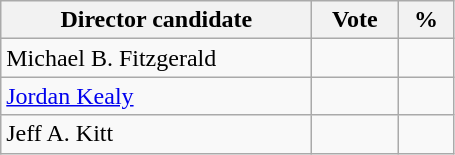<table class="wikitable">
<tr>
<th width="200px">Director candidate</th>
<th width="50px">Vote</th>
<th width="30px">%</th>
</tr>
<tr>
<td>Michael B. Fitzgerald</td>
<td></td>
<td></td>
</tr>
<tr>
<td><a href='#'>Jordan Kealy</a></td>
<td></td>
<td></td>
</tr>
<tr>
<td>Jeff A. Kitt</td>
<td></td>
<td></td>
</tr>
</table>
